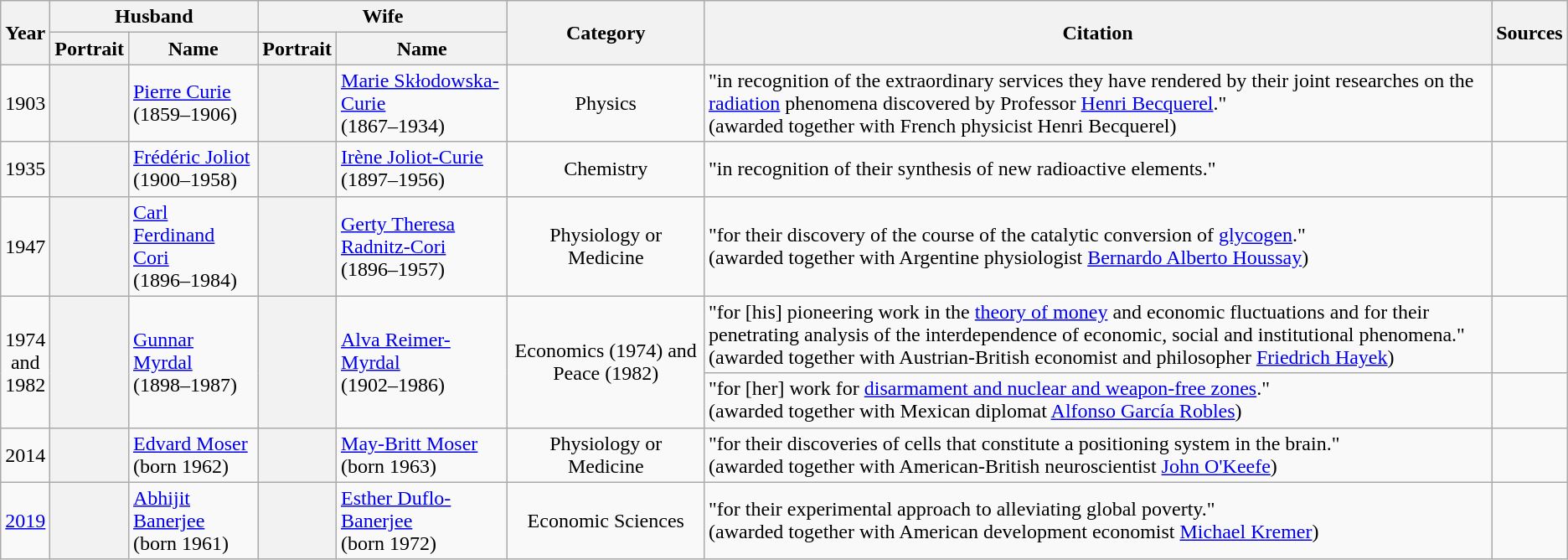<table class="wikitable sortable">
<tr>
<th rowspan="2">Year</th>
<th colspan="2">Husband</th>
<th colspan="2">Wife</th>
<th rowspan="2">Category</th>
<th rowspan="2">Citation</th>
<th rowspan="2">Sources</th>
</tr>
<tr>
<th>Portrait</th>
<th>Name</th>
<th>Portrait</th>
<th>Name</th>
</tr>
<tr>
<td align="center">1903</td>
<th scope="row"></th>
<td><a href='#'>Pierre Curie</a> <br>(1859–1906)</td>
<th scope="row"></th>
<td><a href='#'>Marie Skłodowska-Curie</a> <br>(1867–1934)</td>
<td align="center">Physics</td>
<td>"in recognition of the extraordinary services they have rendered by their joint researches on the <a href='#'>radiation</a> phenomena discovered by Professor <a href='#'>Henri Becquerel</a>." <br><span>(awarded together with French physicist Henri Becquerel)</span></td>
<td></td>
</tr>
<tr>
<td align="center">1935</td>
<th scope="row"></th>
<td><a href='#'>Frédéric Joliot</a> <br>(1900–1958)</td>
<th scope="row"></th>
<td><a href='#'>Irène Joliot-Curie</a> <br>(1897–1956)</td>
<td align="center">Chemistry</td>
<td>"in recognition of their synthesis of new radioactive elements."</td>
<td></td>
</tr>
<tr>
<td align="center">1947</td>
<th scope="row"></th>
<td><a href='#'>Carl Ferdinand Cori</a> <br>(1896–1984)</td>
<th scope="row"></th>
<td><a href='#'>Gerty Theresa Radnitz-Cori</a> <br>(1896–1957)</td>
<td align="center">Physiology or Medicine</td>
<td>"for their discovery of the course of the catalytic conversion of <a href='#'>glycogen</a>."<br><span>(awarded together with Argentine physiologist <a href='#'>Bernardo Alberto Houssay</a>)</span></td>
<td></td>
</tr>
<tr>
<td rowspan=2 align="center">1974 <br>and <br>1982</td>
<th rowspan=2!scope="row"></th>
<td rowspan=2><a href='#'>Gunnar Myrdal</a> <br>(1898–1987)</td>
<th rowspan=2!scope="row"></th>
<td rowspan=2><a href='#'>Alva Reimer-Myrdal</a> <br>(1902–1986)</td>
<td rowspan=2 align="center">Economics (1974) and Peace (1982)</td>
<td>"for [his] pioneering work in the <a href='#'>theory of money</a> and economic fluctuations and for their penetrating analysis of the interdependence of economic, social and institutional phenomena."<br><span>(awarded together with Austrian-British economist and philosopher <a href='#'>Friedrich Hayek</a>)</span></td>
<td></td>
</tr>
<tr>
<td>"for [her] work for <a href='#'>disarmament and nuclear and weapon-free zones</a>."<br><span>(awarded together with Mexican diplomat <a href='#'>Alfonso García Robles</a>)</span></td>
<td></td>
</tr>
<tr>
<td align="center">2014</td>
<th scope="row"></th>
<td><a href='#'>Edvard Moser</a> <br>(born 1962)</td>
<th scope="row"></th>
<td><a href='#'>May-Britt Moser</a> <br>(born 1963)</td>
<td align="center">Physiology or Medicine</td>
<td>"for their discoveries of cells that constitute a positioning system in the brain."<br><span>(awarded together with American-British neuroscientist <a href='#'>John O'Keefe</a>)</span></td>
<td></td>
</tr>
<tr>
<td align="center"><a href='#'>2019</a></td>
<th scope="row"></th>
<td><a href='#'>Abhijit Banerjee</a> <br>(born 1961)</td>
<th scope="row"></th>
<td><a href='#'>Esther Duflo-Banerjee</a> <br>(born 1972)</td>
<td align="center">Economic Sciences</td>
<td>"for their experimental approach to alleviating global poverty."<br><span>(awarded together with American development economist <a href='#'>Michael Kremer</a>)</span></td>
<td></td>
</tr>
</table>
